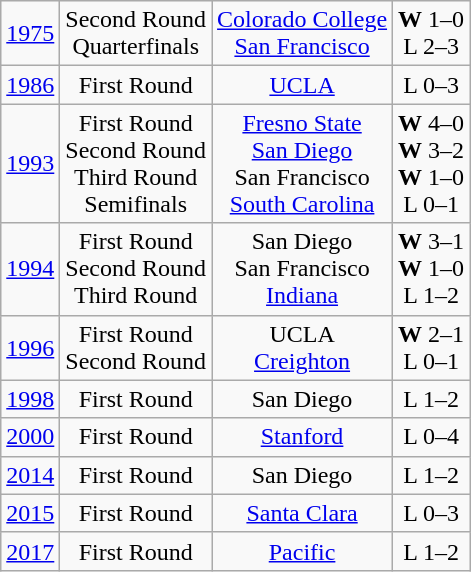<table class="wikitable">
<tr style="text-align:center">
<td><a href='#'>1975</a></td>
<td>Second Round<br>Quarterfinals</td>
<td><a href='#'>Colorado College</a><br><a href='#'>San Francisco</a></td>
<td><strong>W</strong> 1–0<br>L 2–3</td>
</tr>
<tr style="text-align:center">
<td><a href='#'>1986</a></td>
<td>First Round</td>
<td><a href='#'>UCLA</a></td>
<td>L 0–3</td>
</tr>
<tr style="text-align:center">
<td><a href='#'>1993</a></td>
<td>First Round<br>Second Round<br>Third Round<br>Semifinals</td>
<td><a href='#'>Fresno State</a><br><a href='#'>San Diego</a><br>San Francisco<br><a href='#'>South Carolina</a></td>
<td><strong>W</strong> 4–0<br><strong>W</strong> 3–2<br><strong>W</strong> 1–0<br>L 0–1</td>
</tr>
<tr style="text-align:center">
<td><a href='#'>1994</a></td>
<td>First Round<br>Second Round<br>Third Round</td>
<td>San Diego<br>San Francisco<br><a href='#'>Indiana</a></td>
<td><strong>W</strong> 3–1<br><strong>W</strong> 1–0<br>L 1–2</td>
</tr>
<tr style="text-align:center">
<td><a href='#'>1996</a></td>
<td>First Round<br>Second Round</td>
<td>UCLA<br><a href='#'>Creighton</a></td>
<td><strong>W</strong> 2–1<br>L 0–1</td>
</tr>
<tr style="text-align:center">
<td><a href='#'>1998</a></td>
<td>First Round</td>
<td>San Diego</td>
<td>L 1–2</td>
</tr>
<tr style="text-align:center">
<td><a href='#'>2000</a></td>
<td>First Round</td>
<td><a href='#'>Stanford</a></td>
<td>L 0–4</td>
</tr>
<tr style="text-align:center">
<td><a href='#'>2014</a></td>
<td>First Round</td>
<td>San Diego</td>
<td>L 1–2</td>
</tr>
<tr style="text-align:center">
<td><a href='#'>2015</a></td>
<td>First Round</td>
<td><a href='#'>Santa Clara</a></td>
<td>L 0–3</td>
</tr>
<tr style="text-align:center">
<td><a href='#'>2017</a></td>
<td>First Round</td>
<td><a href='#'>Pacific</a></td>
<td>L 1–2</td>
</tr>
</table>
